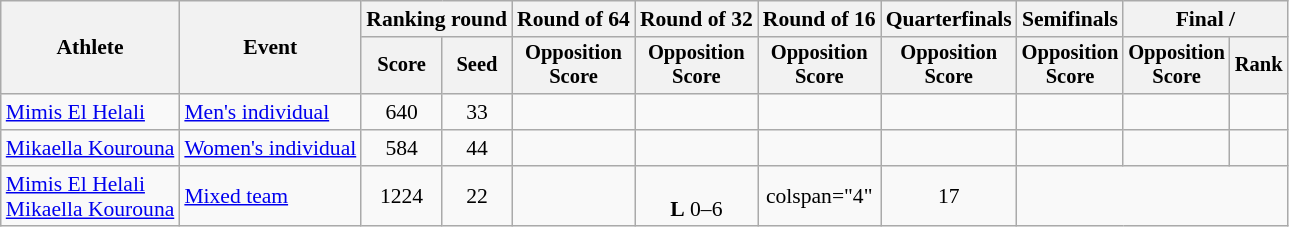<table class="wikitable" style="text-align:center; font-size:90%">
<tr>
<th rowspan="2">Athlete</th>
<th rowspan="2">Event</th>
<th colspan="2">Ranking round</th>
<th>Round of 64</th>
<th>Round of 32</th>
<th>Round of 16</th>
<th>Quarterfinals</th>
<th>Semifinals</th>
<th colspan="2">Final / </th>
</tr>
<tr style="font-size:95%">
<th>Score</th>
<th>Seed</th>
<th>Opposition<br>Score</th>
<th>Opposition<br>Score</th>
<th>Opposition<br>Score</th>
<th>Opposition<br>Score</th>
<th>Opposition<br>Score</th>
<th>Opposition<br>Score</th>
<th>Rank</th>
</tr>
<tr>
<td align="left"><a href='#'>Mimis El Helali</a></td>
<td align="left"><a href='#'>Men's individual</a></td>
<td>640</td>
<td>33</td>
<td><br></td>
<td></td>
<td></td>
<td></td>
<td></td>
<td></td>
<td></td>
</tr>
<tr>
<td align="left"><a href='#'>Mikaella Kourouna</a></td>
<td align="left"><a href='#'>Women's individual</a></td>
<td>584</td>
<td>44</td>
<td><br></td>
<td></td>
<td></td>
<td></td>
<td></td>
<td></td>
<td></td>
</tr>
<tr>
<td align="left"><a href='#'>Mimis El Helali</a><br><a href='#'>Mikaella Kourouna</a></td>
<td align="left"><a href='#'>Mixed team</a></td>
<td>1224</td>
<td>22</td>
<td></td>
<td><br><strong>L</strong> 0–6</td>
<td>colspan="4" </td>
<td>17</td>
</tr>
</table>
